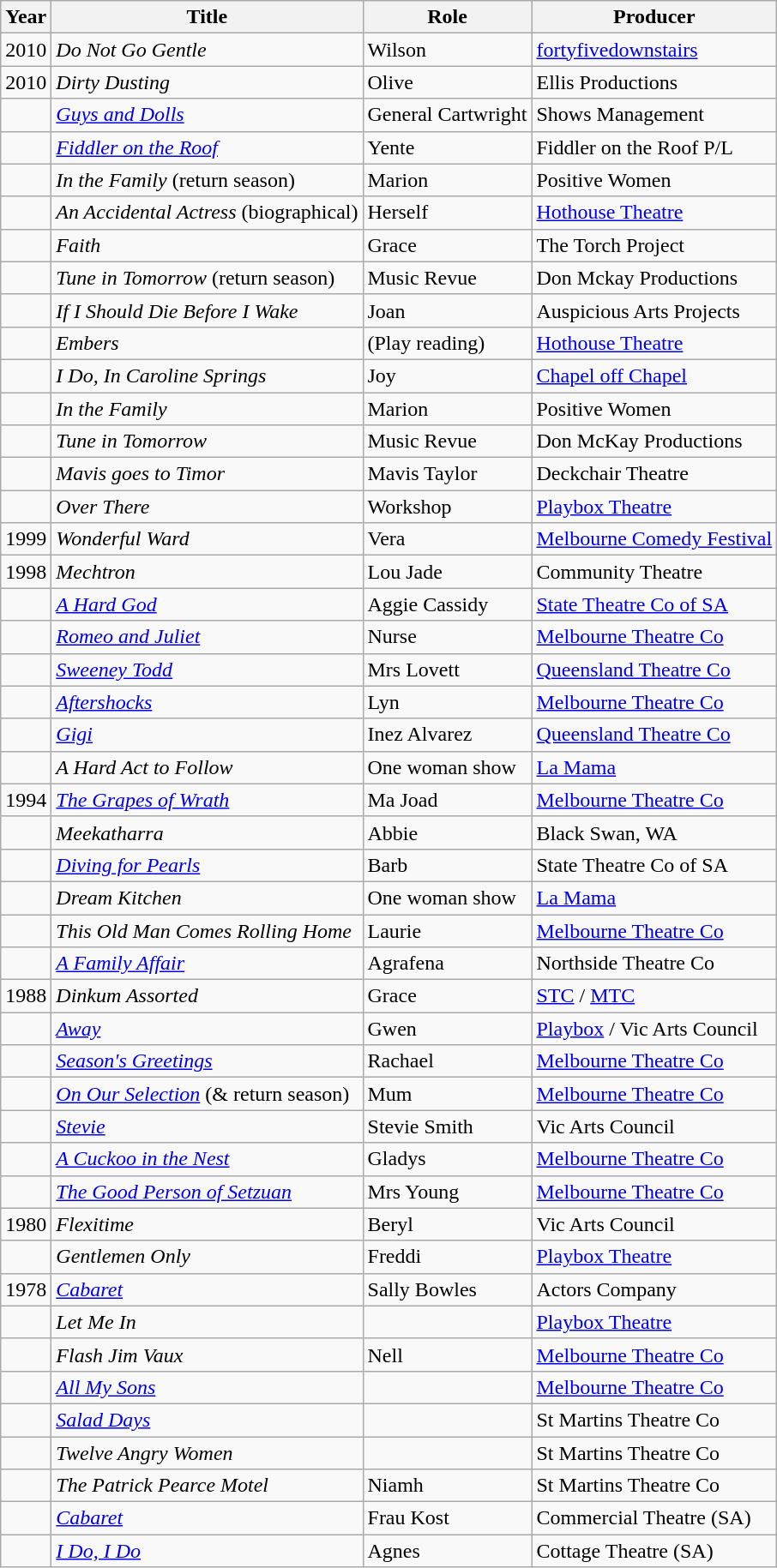<table class="wikitable">
<tr>
<th>Year</th>
<th>Title</th>
<th>Role</th>
<th>Producer</th>
</tr>
<tr>
<td>2010</td>
<td><em>Do Not Go Gentle</em></td>
<td>Wilson</td>
<td><a href='#'>fortyfivedownstairs</a></td>
</tr>
<tr>
<td>2010</td>
<td><em>Dirty Dusting</em></td>
<td>Olive</td>
<td>Ellis Productions</td>
</tr>
<tr>
<td></td>
<td><em><a href='#'>Guys and Dolls</a></em></td>
<td>General Cartwright</td>
<td>Shows Management</td>
</tr>
<tr>
<td></td>
<td><em><a href='#'>Fiddler on the Roof</a></em></td>
<td>Yente</td>
<td>Fiddler on the Roof P/L</td>
</tr>
<tr>
<td></td>
<td><em>In the Family</em> (return season)</td>
<td>Marion</td>
<td>Positive Women</td>
</tr>
<tr>
<td></td>
<td><em>An Accidental Actress</em> (biographical)</td>
<td>Herself</td>
<td><a href='#'>Hothouse Theatre</a></td>
</tr>
<tr>
<td></td>
<td><em>Faith</em></td>
<td>Grace</td>
<td>The Torch Project</td>
</tr>
<tr>
<td></td>
<td><em>Tune in Tomorrow</em> (return season)</td>
<td>Music Revue</td>
<td>Don Mckay Productions</td>
</tr>
<tr>
<td></td>
<td><em>If I Should Die Before I Wake</em></td>
<td>Joan</td>
<td>Auspicious Arts Projects</td>
</tr>
<tr>
<td></td>
<td><em>Embers</em></td>
<td>(Play reading)</td>
<td><a href='#'>Hothouse Theatre</a></td>
</tr>
<tr>
<td></td>
<td><em>I Do, In Caroline Springs</em></td>
<td>Joy</td>
<td><a href='#'>Chapel off Chapel</a></td>
</tr>
<tr>
<td></td>
<td><em>In the Family</em></td>
<td>Marion</td>
<td>Positive Women</td>
</tr>
<tr>
<td></td>
<td><em>Tune in Tomorrow</em></td>
<td>Music Revue</td>
<td>Don McKay Productions</td>
</tr>
<tr>
<td></td>
<td><em>Mavis goes to Timor</em></td>
<td>Mavis Taylor</td>
<td>Deckchair Theatre</td>
</tr>
<tr>
<td></td>
<td><em>Over There</em></td>
<td>Workshop</td>
<td><a href='#'>Playbox Theatre</a></td>
</tr>
<tr>
<td>1999</td>
<td><em>Wonderful Ward</em></td>
<td>Vera</td>
<td><a href='#'>Melbourne Comedy Festival</a></td>
</tr>
<tr>
<td>1998</td>
<td><em>Mechtron</em></td>
<td>Lou Jade</td>
<td>Community Theatre</td>
</tr>
<tr>
<td></td>
<td><em><a href='#'>A Hard God</a></em></td>
<td>Aggie Cassidy</td>
<td><a href='#'>State Theatre Co of SA</a></td>
</tr>
<tr>
<td></td>
<td><em><a href='#'>Romeo and Juliet</a></em></td>
<td>Nurse</td>
<td><a href='#'>Melbourne Theatre Co</a></td>
</tr>
<tr>
<td></td>
<td><em><a href='#'>Sweeney Todd</a></em></td>
<td>Mrs Lovett</td>
<td><a href='#'>Queensland Theatre Co</a></td>
</tr>
<tr>
<td></td>
<td><em><a href='#'>Aftershocks</a></em></td>
<td>Lyn</td>
<td><a href='#'>Melbourne Theatre Co</a></td>
</tr>
<tr>
<td></td>
<td><em><a href='#'>Gigi</a></em></td>
<td>Inez Alvarez</td>
<td><a href='#'>Queensland Theatre Co</a></td>
</tr>
<tr>
<td></td>
<td><em>A Hard Act to Follow</em></td>
<td>One woman show</td>
<td><a href='#'>La Mama</a></td>
</tr>
<tr>
<td>1994</td>
<td><em><a href='#'>The Grapes of Wrath</a></em></td>
<td>Ma Joad</td>
<td><a href='#'>Melbourne Theatre Co</a></td>
</tr>
<tr>
<td></td>
<td><em>Meekatharra</em></td>
<td>Abbie</td>
<td>Black Swan, WA</td>
</tr>
<tr>
<td></td>
<td><em><a href='#'>Diving for Pearls</a></em></td>
<td>Barb</td>
<td>State Theatre Co of SA</td>
</tr>
<tr>
<td></td>
<td><em>Dream Kitchen</em></td>
<td>One woman show</td>
<td><a href='#'>La Mama</a></td>
</tr>
<tr>
<td></td>
<td><em>This Old Man Comes Rolling Home</em></td>
<td>Laurie</td>
<td><a href='#'>Melbourne Theatre Co</a></td>
</tr>
<tr>
<td></td>
<td><em><a href='#'>A Family Affair</a></em></td>
<td>Agrafena</td>
<td>Northside Theatre Co</td>
</tr>
<tr>
<td>1988</td>
<td><em>Dinkum Assorted</em></td>
<td>Grace</td>
<td><a href='#'>STC</a> / <a href='#'>MTC</a></td>
</tr>
<tr>
<td></td>
<td><em><a href='#'>Away</a></em></td>
<td>Gwen</td>
<td><a href='#'>Playbox</a> / Vic Arts Council</td>
</tr>
<tr>
<td></td>
<td><em><a href='#'>Season's Greetings</a></em></td>
<td>Rachael</td>
<td><a href='#'>Melbourne Theatre Co</a></td>
</tr>
<tr>
<td></td>
<td><em><a href='#'>On Our Selection</a></em> (& return season)</td>
<td>Mum</td>
<td><a href='#'>Melbourne Theatre Co</a></td>
</tr>
<tr>
<td></td>
<td><em><a href='#'>Stevie</a></em></td>
<td>Stevie Smith</td>
<td>Vic Arts Council</td>
</tr>
<tr>
<td></td>
<td><em><a href='#'>A Cuckoo in the Nest</a></em></td>
<td>Gladys</td>
<td><a href='#'>Melbourne Theatre Co</a></td>
</tr>
<tr>
<td></td>
<td><em><a href='#'>The Good Person of Setzuan</a></em></td>
<td>Mrs Young</td>
<td><a href='#'>Melbourne Theatre Co</a></td>
</tr>
<tr>
<td>1980</td>
<td><em>Flexitime</em></td>
<td>Beryl</td>
<td>Vic Arts Council</td>
</tr>
<tr>
<td></td>
<td><em>Gentlemen Only</em></td>
<td>Freddi</td>
<td><a href='#'>Playbox Theatre</a></td>
</tr>
<tr>
<td>1978</td>
<td><em><a href='#'>Cabaret</a></em></td>
<td>Sally Bowles</td>
<td>Actors Company</td>
</tr>
<tr>
<td></td>
<td><em>Let Me In</em></td>
<td></td>
<td><a href='#'>Playbox Theatre</a></td>
</tr>
<tr>
<td></td>
<td><em>Flash Jim Vaux</em></td>
<td>Nell</td>
<td><a href='#'>Melbourne Theatre Co</a></td>
</tr>
<tr>
<td></td>
<td><em><a href='#'>All My Sons</a></em></td>
<td></td>
<td><a href='#'>Melbourne Theatre Co</a></td>
</tr>
<tr>
<td></td>
<td><em><a href='#'>Salad Days</a></em></td>
<td></td>
<td>St Martins Theatre Co</td>
</tr>
<tr>
<td></td>
<td><em>Twelve Angry Women</em></td>
<td></td>
<td>St Martins Theatre Co</td>
</tr>
<tr>
<td></td>
<td><em>The Patrick Pearce Motel</em></td>
<td>Niamh</td>
<td>St Martins Theatre Co</td>
</tr>
<tr>
<td></td>
<td><em><a href='#'>Cabaret</a></em></td>
<td>Frau Kost</td>
<td>Commercial Theatre (SA)</td>
</tr>
<tr>
<td></td>
<td><em><a href='#'>I Do, I Do</a></em></td>
<td>Agnes</td>
<td>Cottage Theatre (SA)</td>
</tr>
</table>
